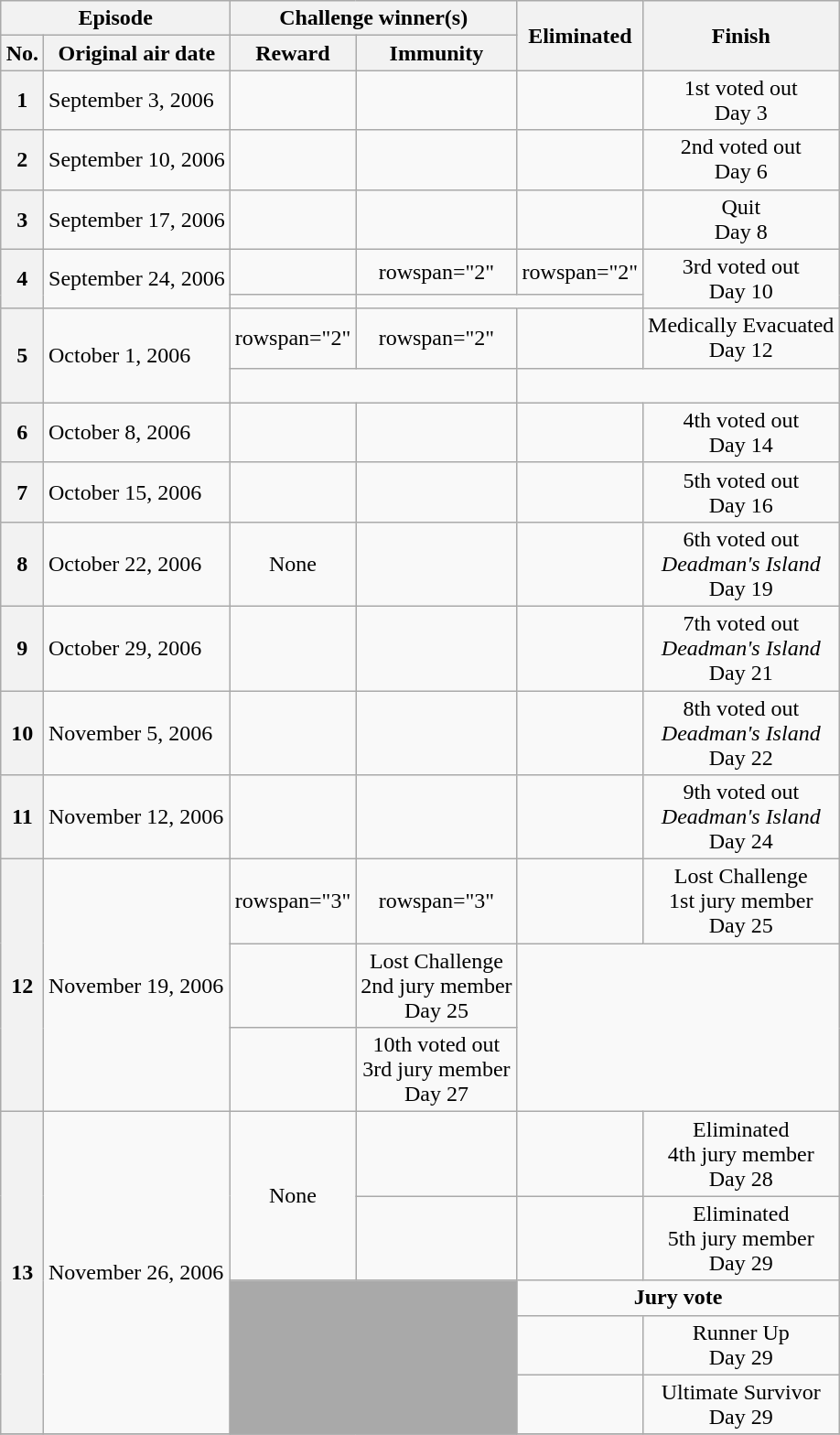<table class="wikitable" style="margin:auto; text-align:center">
<tr>
<th colspan=2>Episode</th>
<th colspan=2>Challenge winner(s)</th>
<th rowspan=2>Eliminated</th>
<th rowspan=2>Finish</th>
</tr>
<tr>
<th>No.</th>
<th>Original air date</th>
<th>Reward</th>
<th>Immunity</th>
</tr>
<tr>
<th>1</th>
<td align="left">September 3, 2006</td>
<td></td>
<td></td>
<td></td>
<td>1st voted out<br>Day 3</td>
</tr>
<tr>
<th>2</th>
<td align="left">September 10, 2006</td>
<td></td>
<td></td>
<td></td>
<td>2nd voted out<br>Day 6</td>
</tr>
<tr>
<th>3</th>
<td align="left">September 17, 2006</td>
<td></td>
<td></td>
<td></td>
<td>Quit<br>Day 8</td>
</tr>
<tr>
<th rowspan="2">4</th>
<td rowspan="2" align="left">September 24, 2006</td>
<td></td>
<td>rowspan="2" </td>
<td>rowspan="2" </td>
<td rowspan="2">3rd voted out<br>Day 10</td>
</tr>
<tr>
<td></td>
</tr>
<tr>
<th rowspan="2">5</th>
<td rowspan="2" align="left">October 1, 2006</td>
<td>rowspan="2" </td>
<td>rowspan="2" </td>
<td></td>
<td>Medically Evacuated<br>Day 12</td>
</tr>
<tr>
<td colspan="2"><small><em><br></em></small></td>
</tr>
<tr>
<th>6</th>
<td align="left">October 8, 2006</td>
<td></td>
<td></td>
<td></td>
<td>4th voted out<br>Day 14</td>
</tr>
<tr>
<th>7</th>
<td align="left">October 15, 2006</td>
<td></td>
<td></td>
<td></td>
<td>5th voted out<br>Day 16</td>
</tr>
<tr>
<th>8</th>
<td align="left">October 22, 2006</td>
<td>None</td>
<td></td>
<td></td>
<td>6th voted out<br><em>Deadman's Island</em><br>Day 19</td>
</tr>
<tr>
<th>9</th>
<td align="left">October 29, 2006</td>
<td></td>
<td></td>
<td></td>
<td>7th voted out<br><em>Deadman's Island</em><br>Day 21</td>
</tr>
<tr>
<th>10</th>
<td " align="left">November 5, 2006</td>
<td></td>
<td></td>
<td></td>
<td>8th voted out<br><em>Deadman's Island</em><br>Day 22</td>
</tr>
<tr>
<th>11</th>
<td align="left">November 12, 2006</td>
<td></td>
<td></td>
<td></td>
<td>9th voted out<br><em>Deadman's Island</em><br>Day 24</td>
</tr>
<tr>
<th rowspan="3">12</th>
<td rowspan="3" align="left">November 19, 2006</td>
<td>rowspan="3" </td>
<td>rowspan="3" </td>
<td></td>
<td>Lost Challenge<br>1st jury member<br>Day 25</td>
</tr>
<tr>
<td></td>
<td>Lost Challenge<br>2nd jury member<br>Day 25</td>
</tr>
<tr>
<td></td>
<td>10th voted out<br>3rd jury member<br>Day 27</td>
</tr>
<tr>
<th rowspan="5">13</th>
<td rowspan="5" align="left">November 26, 2006</td>
<td rowspan="2">None</td>
<td></td>
<td></td>
<td>Eliminated<br>4th jury member<br>Day 28</td>
</tr>
<tr>
<td></td>
<td></td>
<td>Eliminated<br>5th jury member<br>Day 29</td>
</tr>
<tr>
<td rowspan="3" colspan="2" bgcolor=darkgray></td>
<td colspan=2><strong>Jury vote</strong></td>
</tr>
<tr>
<td></td>
<td>Runner Up<br>Day 29</td>
</tr>
<tr>
<td></td>
<td>Ultimate Survivor<br>Day 29</td>
</tr>
<tr>
</tr>
</table>
